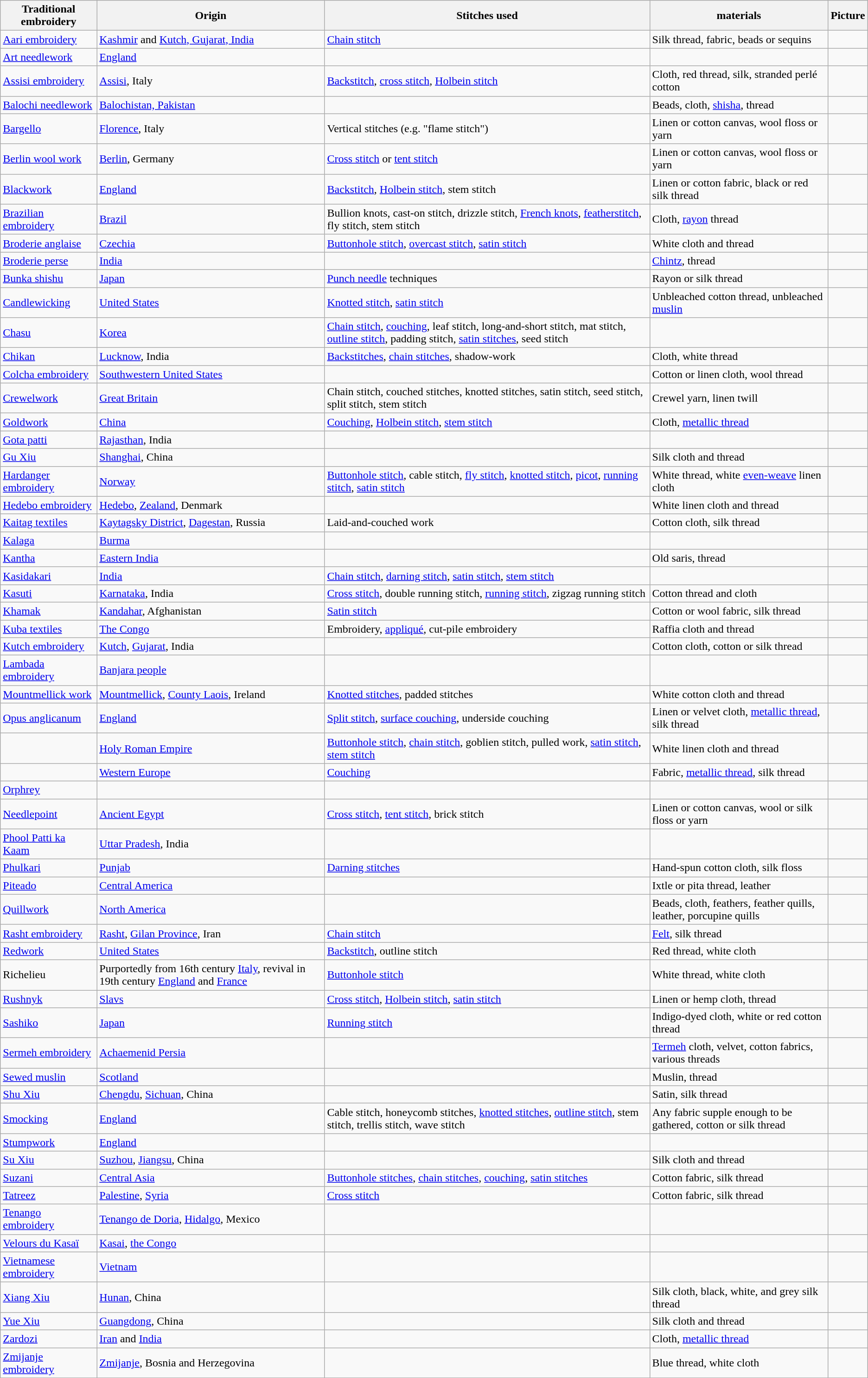<table class="wikitable sortable mw-collapsible mw-collapsed">
<tr>
<th>Traditional embroidery</th>
<th>Origin</th>
<th>Stitches used</th>
<th>materials</th>
<th>Picture</th>
</tr>
<tr>
<td><a href='#'>Aari embroidery</a></td>
<td><a href='#'>Kashmir</a> and <a href='#'>Kutch, Gujarat, India</a></td>
<td><a href='#'>Chain stitch</a></td>
<td>Silk thread, fabric, beads or sequins</td>
<td></td>
</tr>
<tr>
<td><a href='#'>Art needlework</a></td>
<td><a href='#'>England</a></td>
<td></td>
<td></td>
<td></td>
</tr>
<tr>
<td><a href='#'>Assisi embroidery</a></td>
<td><a href='#'>Assisi</a>, Italy</td>
<td><a href='#'>Backstitch</a>, <a href='#'>cross stitch</a>, <a href='#'>Holbein stitch</a></td>
<td>Cloth, red thread, silk, stranded perlé cotton</td>
<td></td>
</tr>
<tr>
<td><a href='#'>Balochi needlework</a></td>
<td><a href='#'>Balochistan, Pakistan</a></td>
<td></td>
<td>Beads, cloth, <a href='#'>shisha</a>, thread</td>
<td></td>
</tr>
<tr>
<td><a href='#'>Bargello</a></td>
<td><a href='#'>Florence</a>, Italy</td>
<td>Vertical stitches (e.g. "flame stitch")</td>
<td>Linen or cotton canvas, wool floss or yarn</td>
<td></td>
</tr>
<tr>
<td><a href='#'>Berlin wool work</a></td>
<td><a href='#'>Berlin</a>, Germany</td>
<td><a href='#'>Cross stitch</a> or <a href='#'>tent stitch</a></td>
<td>Linen or cotton canvas, wool floss or yarn</td>
<td></td>
</tr>
<tr>
<td><a href='#'>Blackwork</a></td>
<td><a href='#'>England</a></td>
<td><a href='#'>Backstitch</a>, <a href='#'>Holbein stitch</a>, stem stitch</td>
<td>Linen or cotton fabric, black or red silk thread</td>
<td></td>
</tr>
<tr>
<td><a href='#'>Brazilian embroidery</a></td>
<td><a href='#'>Brazil</a></td>
<td>Bullion knots, cast-on stitch, drizzle stitch, <a href='#'>French knots</a>, <a href='#'>featherstitch</a>, fly stitch, stem stitch</td>
<td>Cloth, <a href='#'>rayon</a> thread</td>
<td></td>
</tr>
<tr>
<td><a href='#'>Broderie anglaise</a></td>
<td><a href='#'>Czechia</a></td>
<td><a href='#'>Buttonhole stitch</a>, <a href='#'>overcast stitch</a>, <a href='#'>satin stitch</a></td>
<td>White cloth and thread</td>
<td></td>
</tr>
<tr>
<td><a href='#'>Broderie perse</a></td>
<td><a href='#'>India</a></td>
<td></td>
<td><a href='#'>Chintz</a>, thread</td>
<td></td>
</tr>
<tr>
<td><a href='#'>Bunka shishu</a></td>
<td><a href='#'>Japan</a></td>
<td><a href='#'>Punch needle</a> techniques</td>
<td>Rayon or silk thread</td>
<td></td>
</tr>
<tr>
<td><a href='#'>Candlewicking</a></td>
<td><a href='#'>United States</a></td>
<td><a href='#'>Knotted stitch</a>, <a href='#'>satin stitch</a></td>
<td>Unbleached cotton thread, unbleached <a href='#'>muslin</a></td>
<td></td>
</tr>
<tr>
<td><a href='#'>Chasu</a></td>
<td><a href='#'>Korea</a></td>
<td><a href='#'>Chain stitch</a>, <a href='#'>couching</a>, leaf stitch, long-and-short stitch, mat stitch, <a href='#'>outline stitch</a>, padding stitch, <a href='#'>satin stitches</a>, seed stitch</td>
<td></td>
<td></td>
</tr>
<tr>
<td><a href='#'>Chikan</a></td>
<td><a href='#'>Lucknow</a>, India</td>
<td><a href='#'>Backstitches</a>, <a href='#'>chain stitches</a>, shadow-work</td>
<td>Cloth, white thread</td>
<td></td>
</tr>
<tr>
<td><a href='#'>Colcha embroidery</a></td>
<td><a href='#'>Southwestern United States</a></td>
<td></td>
<td>Cotton or linen cloth, wool thread</td>
<td></td>
</tr>
<tr>
<td><a href='#'>Crewelwork</a></td>
<td><a href='#'>Great Britain</a></td>
<td>Chain stitch, couched stitches, knotted stitches, satin stitch, seed stitch, split stitch, stem stitch</td>
<td>Crewel yarn, linen twill</td>
<td></td>
</tr>
<tr>
<td><a href='#'>Goldwork</a></td>
<td><a href='#'>China</a></td>
<td><a href='#'>Couching</a>, <a href='#'>Holbein stitch</a>, <a href='#'>stem stitch</a></td>
<td>Cloth, <a href='#'>metallic thread</a></td>
<td></td>
</tr>
<tr>
<td><a href='#'>Gota patti</a></td>
<td><a href='#'>Rajasthan</a>, India</td>
<td></td>
<td></td>
<td></td>
</tr>
<tr>
<td><a href='#'>Gu Xiu</a></td>
<td><a href='#'>Shanghai</a>, China</td>
<td></td>
<td>Silk cloth and thread</td>
<td></td>
</tr>
<tr>
<td><a href='#'>Hardanger embroidery</a></td>
<td><a href='#'>Norway</a></td>
<td><a href='#'>Buttonhole stitch</a>, cable stitch, <a href='#'>fly stitch</a>, <a href='#'>knotted stitch</a>, <a href='#'>picot</a>, <a href='#'>running stitch</a>, <a href='#'>satin stitch</a></td>
<td>White thread, white <a href='#'>even-weave</a> linen cloth</td>
<td></td>
</tr>
<tr>
<td><a href='#'>Hedebo embroidery</a></td>
<td><a href='#'>Hedebo</a>, <a href='#'>Zealand</a>, Denmark</td>
<td></td>
<td>White linen cloth and thread</td>
<td></td>
</tr>
<tr>
<td><a href='#'>Kaitag textiles</a></td>
<td><a href='#'>Kaytagsky District</a>, <a href='#'>Dagestan</a>, Russia</td>
<td>Laid-and-couched work</td>
<td>Cotton cloth, silk thread</td>
<td></td>
</tr>
<tr>
<td><a href='#'>Kalaga</a></td>
<td><a href='#'>Burma</a></td>
<td></td>
<td></td>
<td></td>
</tr>
<tr>
<td><a href='#'>Kantha</a></td>
<td><a href='#'>Eastern India</a></td>
<td></td>
<td>Old saris, thread</td>
<td></td>
</tr>
<tr>
<td><a href='#'>Kasidakari</a></td>
<td><a href='#'>India</a></td>
<td><a href='#'>Chain stitch</a>, <a href='#'>darning stitch</a>, <a href='#'>satin stitch</a>, <a href='#'>stem stitch</a></td>
<td></td>
<td></td>
</tr>
<tr>
<td><a href='#'>Kasuti</a></td>
<td><a href='#'>Karnataka</a>, India</td>
<td><a href='#'>Cross stitch</a>, double running stitch, <a href='#'>running stitch</a>, zigzag running stitch</td>
<td>Cotton thread and cloth</td>
<td></td>
</tr>
<tr>
<td><a href='#'>Khamak</a></td>
<td><a href='#'>Kandahar</a>, Afghanistan</td>
<td><a href='#'>Satin stitch</a></td>
<td>Cotton or wool fabric, silk thread</td>
<td></td>
</tr>
<tr>
<td><a href='#'>Kuba textiles</a></td>
<td><a href='#'>The Congo</a></td>
<td>Embroidery, <a href='#'>appliqué</a>, cut-pile embroidery</td>
<td>Raffia cloth and thread</td>
<td></td>
</tr>
<tr>
<td><a href='#'>Kutch embroidery</a></td>
<td><a href='#'>Kutch</a>, <a href='#'>Gujarat</a>, India</td>
<td></td>
<td>Cotton cloth, cotton or silk thread</td>
<td></td>
</tr>
<tr>
<td><a href='#'>Lambada embroidery</a></td>
<td><a href='#'>Banjara people</a></td>
<td></td>
<td></td>
<td></td>
</tr>
<tr>
<td><a href='#'>Mountmellick work</a></td>
<td><a href='#'>Mountmellick</a>, <a href='#'>County Laois</a>, Ireland</td>
<td><a href='#'>Knotted stitches</a>, padded stitches</td>
<td>White cotton cloth and thread</td>
<td></td>
</tr>
<tr>
<td><a href='#'>Opus anglicanum</a></td>
<td><a href='#'>England</a></td>
<td><a href='#'>Split stitch</a>, <a href='#'>surface couching</a>, underside couching</td>
<td>Linen or velvet cloth, <a href='#'>metallic thread</a>, silk thread</td>
<td></td>
</tr>
<tr>
<td></td>
<td><a href='#'>Holy Roman Empire</a></td>
<td><a href='#'>Buttonhole stitch</a>, <a href='#'>chain stitch</a>, goblien stitch, pulled work, <a href='#'>satin stitch</a>, <a href='#'>stem stitch</a></td>
<td>White linen cloth and thread</td>
<td></td>
</tr>
<tr>
<td></td>
<td><a href='#'>Western Europe</a></td>
<td><a href='#'>Couching</a></td>
<td>Fabric, <a href='#'>metallic thread</a>, silk thread</td>
<td></td>
</tr>
<tr>
<td><a href='#'>Orphrey</a></td>
<td></td>
<td></td>
<td></td>
<td></td>
</tr>
<tr>
<td><a href='#'>Needlepoint</a></td>
<td><a href='#'>Ancient Egypt</a></td>
<td><a href='#'>Cross stitch</a>, <a href='#'>tent stitch</a>, brick stitch</td>
<td>Linen or cotton canvas, wool or silk floss or yarn</td>
<td></td>
</tr>
<tr>
<td><a href='#'>Phool Patti ka Kaam</a></td>
<td><a href='#'>Uttar Pradesh</a>, India</td>
<td></td>
<td></td>
<td></td>
</tr>
<tr>
<td><a href='#'>Phulkari</a></td>
<td><a href='#'>Punjab</a></td>
<td><a href='#'>Darning stitches</a></td>
<td>Hand-spun cotton cloth, silk floss</td>
<td></td>
</tr>
<tr>
<td><a href='#'>Piteado</a></td>
<td><a href='#'>Central America</a></td>
<td></td>
<td>Ixtle or pita thread, leather</td>
<td></td>
</tr>
<tr>
<td><a href='#'>Quillwork</a></td>
<td><a href='#'>North America</a></td>
<td></td>
<td>Beads, cloth, feathers, feather quills, leather, porcupine quills</td>
<td></td>
</tr>
<tr>
<td><a href='#'>Rasht embroidery</a></td>
<td><a href='#'>Rasht</a>, <a href='#'>Gilan Province</a>, Iran</td>
<td><a href='#'>Chain stitch</a></td>
<td><a href='#'>Felt</a>, silk thread</td>
<td></td>
</tr>
<tr>
<td><a href='#'>Redwork</a></td>
<td><a href='#'>United States</a></td>
<td><a href='#'>Backstitch</a>, outline stitch</td>
<td>Red thread, white cloth</td>
<td></td>
</tr>
<tr>
<td>Richelieu</td>
<td>Purportedly from 16th century <a href='#'>Italy</a>, revival in 19th century <a href='#'>England</a> and <a href='#'>France</a></td>
<td><a href='#'>Buttonhole stitch</a></td>
<td>White thread, white cloth</td>
<td></td>
</tr>
<tr>
<td><a href='#'>Rushnyk</a></td>
<td><a href='#'>Slavs</a></td>
<td><a href='#'>Cross stitch</a>, <a href='#'>Holbein stitch</a>, <a href='#'>satin stitch</a></td>
<td>Linen or hemp cloth, thread</td>
<td></td>
</tr>
<tr>
<td><a href='#'>Sashiko</a></td>
<td><a href='#'>Japan</a></td>
<td><a href='#'>Running stitch</a></td>
<td>Indigo-dyed cloth, white or red cotton thread</td>
<td></td>
</tr>
<tr>
<td><a href='#'>Sermeh embroidery</a></td>
<td><a href='#'>Achaemenid Persia</a></td>
<td></td>
<td><a href='#'>Termeh</a> cloth, velvet, cotton fabrics, various threads</td>
<td></td>
</tr>
<tr>
<td><a href='#'>Sewed muslin</a></td>
<td><a href='#'>Scotland</a></td>
<td></td>
<td>Muslin, thread</td>
<td></td>
</tr>
<tr>
<td><a href='#'>Shu Xiu</a></td>
<td><a href='#'>Chengdu</a>, <a href='#'>Sichuan</a>, China</td>
<td></td>
<td>Satin, silk thread</td>
<td></td>
</tr>
<tr>
<td><a href='#'>Smocking</a></td>
<td><a href='#'>England</a></td>
<td>Cable stitch, honeycomb stitches, <a href='#'>knotted stitches</a>, <a href='#'>outline stitch</a>, stem stitch, trellis stitch, wave stitch</td>
<td>Any fabric supple enough to be gathered, cotton or silk thread</td>
<td></td>
</tr>
<tr>
<td><a href='#'>Stumpwork</a></td>
<td><a href='#'>England</a></td>
<td></td>
<td></td>
<td></td>
</tr>
<tr>
<td><a href='#'>Su Xiu</a></td>
<td><a href='#'>Suzhou</a>, <a href='#'>Jiangsu</a>, China</td>
<td></td>
<td>Silk cloth and thread</td>
<td></td>
</tr>
<tr>
<td><a href='#'>Suzani</a></td>
<td><a href='#'>Central Asia</a></td>
<td><a href='#'>Buttonhole stitches</a>, <a href='#'>chain stitches</a>, <a href='#'>couching</a>, <a href='#'>satin stitches</a></td>
<td>Cotton fabric, silk thread</td>
<td></td>
</tr>
<tr>
<td><a href='#'>Tatreez</a></td>
<td><a href='#'>Palestine</a>, <a href='#'>Syria</a></td>
<td><a href='#'>Cross stitch</a></td>
<td>Cotton fabric, silk thread</td>
<td></td>
</tr>
<tr>
<td><a href='#'>Tenango embroidery</a></td>
<td><a href='#'>Tenango de Doria</a>, <a href='#'>Hidalgo</a>, Mexico</td>
<td></td>
<td></td>
<td></td>
</tr>
<tr>
<td><a href='#'>Velours du Kasaï</a></td>
<td><a href='#'>Kasai</a>, <a href='#'>the Congo</a></td>
<td></td>
<td></td>
<td></td>
</tr>
<tr>
<td><a href='#'>Vietnamese embroidery</a></td>
<td><a href='#'>Vietnam</a></td>
<td></td>
<td></td>
<td></td>
</tr>
<tr>
<td><a href='#'>Xiang Xiu</a></td>
<td><a href='#'>Hunan</a>, China</td>
<td></td>
<td>Silk cloth, black, white, and grey silk thread</td>
<td></td>
</tr>
<tr>
<td><a href='#'>Yue Xiu</a></td>
<td><a href='#'>Guangdong</a>, China</td>
<td></td>
<td>Silk cloth and thread</td>
<td></td>
</tr>
<tr>
<td><a href='#'>Zardozi</a></td>
<td><a href='#'>Iran</a> and <a href='#'>India</a></td>
<td></td>
<td>Cloth, <a href='#'>metallic thread</a></td>
<td></td>
</tr>
<tr>
<td><a href='#'>Zmijanje embroidery</a></td>
<td><a href='#'>Zmijanje</a>, Bosnia and Herzegovina</td>
<td></td>
<td>Blue thread, white cloth</td>
<td></td>
</tr>
</table>
